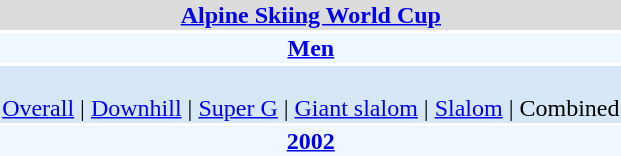<table align="right" class="toccolours" style="margin: 0 0 1em 1em;">
<tr>
<td colspan="2" align=center bgcolor=Gainsboro><strong><a href='#'>Alpine Skiing World Cup</a></strong></td>
</tr>
<tr>
<td colspan="2" align=center bgcolor=AliceBlue><strong><a href='#'>Men</a></strong></td>
</tr>
<tr>
<td colspan="2" align=center bgcolor=D6E8F8><br><a href='#'>Overall</a> | 
<a href='#'>Downhill</a> | 
<a href='#'>Super G</a> | 
<a href='#'>Giant slalom</a> | 
<a href='#'>Slalom</a> | 
Combined</td>
</tr>
<tr>
<td colspan="2" align=center bgcolor=AliceBlue><strong><a href='#'>2002</a></strong></td>
</tr>
</table>
